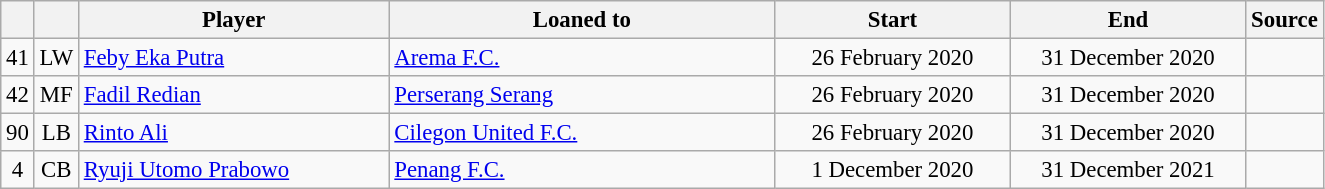<table class="wikitable plainrowheaders sortable" style="font-size:95%">
<tr>
<th></th>
<th></th>
<th scope="col" style="width:200px;">Player</th>
<th scope="col" style="width:250px;">Loaned to</th>
<th scope="col" style="width:150px;">Start</th>
<th scope="col" style="width:150px;">End</th>
<th>Source</th>
</tr>
<tr>
<td align=center>41</td>
<td align=center>LW</td>
<td> <a href='#'>Feby Eka Putra</a></td>
<td> <a href='#'>Arema F.C.</a></td>
<td align=center>26 February 2020</td>
<td align=center>31 December 2020</td>
<td align=center></td>
</tr>
<tr>
<td align=center>42</td>
<td align=center>MF</td>
<td> <a href='#'>Fadil Redian</a></td>
<td> <a href='#'>Perserang Serang</a></td>
<td align=center>26 February 2020</td>
<td align=center>31 December 2020</td>
<td align=center></td>
</tr>
<tr>
<td align=center>90</td>
<td align=center>LB</td>
<td> <a href='#'>Rinto Ali</a></td>
<td> <a href='#'>Cilegon United F.C.</a></td>
<td align=center>26 February 2020</td>
<td align=center>31 December 2020</td>
<td align=center></td>
</tr>
<tr>
<td align=center>4</td>
<td align=center>CB</td>
<td> <a href='#'>Ryuji Utomo Prabowo</a></td>
<td> <a href='#'>Penang F.C.</a></td>
<td align=center>1 December 2020</td>
<td align=center>31 December 2021</td>
<td align=center></td>
</tr>
</table>
